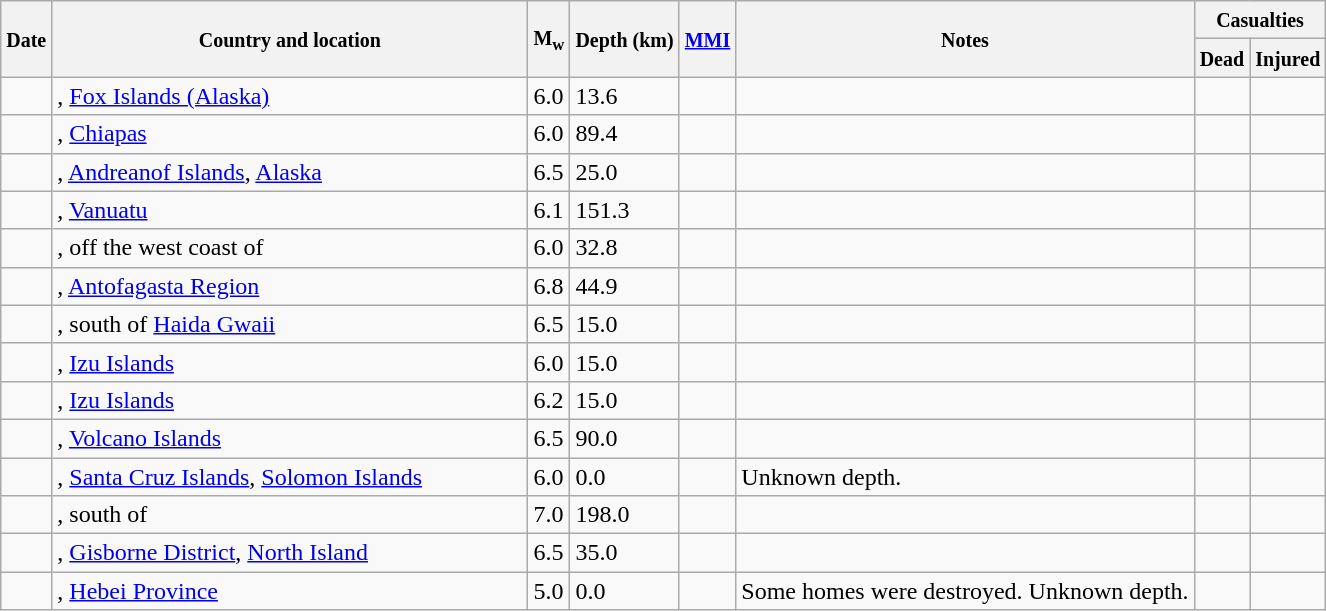<table class="wikitable sortable sort-under" style="border:1px black; margin-left:1em;">
<tr>
<th rowspan="2"><small>Date</small></th>
<th rowspan="2" style="width: 310px"><small>Country and location</small></th>
<th rowspan="2"><small>M<sub>w</sub></small></th>
<th rowspan="2"><small>Depth (km)</small></th>
<th rowspan="2"><small><a href='#'>MMI</a></small></th>
<th rowspan="2" class="unsortable"><small>Notes</small></th>
<th colspan="2"><small>Casualties</small></th>
</tr>
<tr>
<th><small>Dead</small></th>
<th><small>Injured</small></th>
</tr>
<tr>
<td></td>
<td>, <a href='#'>Fox Islands (Alaska)</a></td>
<td>6.0</td>
<td>13.6</td>
<td></td>
<td></td>
<td></td>
<td></td>
</tr>
<tr>
<td></td>
<td>, <a href='#'>Chiapas</a></td>
<td>6.0</td>
<td>89.4</td>
<td></td>
<td></td>
<td></td>
<td></td>
</tr>
<tr>
<td></td>
<td>, <a href='#'>Andreanof Islands</a>, <a href='#'>Alaska</a></td>
<td>6.5</td>
<td>25.0</td>
<td></td>
<td></td>
<td></td>
<td></td>
</tr>
<tr>
<td></td>
<td>, <a href='#'>Vanuatu</a></td>
<td>6.1</td>
<td>151.3</td>
<td></td>
<td></td>
<td></td>
<td></td>
</tr>
<tr>
<td></td>
<td>, off the west coast of</td>
<td>6.0</td>
<td>32.8</td>
<td></td>
<td></td>
<td></td>
<td></td>
</tr>
<tr>
<td></td>
<td>, <a href='#'>Antofagasta Region</a></td>
<td>6.8</td>
<td>44.9</td>
<td></td>
<td></td>
<td></td>
<td></td>
</tr>
<tr>
<td></td>
<td>, south of <a href='#'>Haida Gwaii</a></td>
<td>6.5</td>
<td>15.0</td>
<td></td>
<td></td>
<td></td>
<td></td>
</tr>
<tr>
<td></td>
<td>, <a href='#'>Izu Islands</a></td>
<td>6.0</td>
<td>15.0</td>
<td></td>
<td></td>
<td></td>
<td></td>
</tr>
<tr>
<td></td>
<td>, <a href='#'>Izu Islands</a></td>
<td>6.2</td>
<td>15.0</td>
<td></td>
<td></td>
<td></td>
<td></td>
</tr>
<tr>
<td></td>
<td>, <a href='#'>Volcano Islands</a></td>
<td>6.5</td>
<td>90.0</td>
<td></td>
<td></td>
<td></td>
<td></td>
</tr>
<tr>
<td></td>
<td>, <a href='#'>Santa Cruz Islands</a>, <a href='#'>Solomon Islands</a></td>
<td>6.0</td>
<td>0.0</td>
<td></td>
<td>Unknown depth.</td>
<td></td>
<td></td>
</tr>
<tr>
<td></td>
<td>, south of</td>
<td>7.0</td>
<td>198.0</td>
<td></td>
<td></td>
<td></td>
<td></td>
</tr>
<tr>
<td></td>
<td>, <a href='#'>Gisborne District</a>, <a href='#'>North Island</a></td>
<td>6.5</td>
<td>35.0</td>
<td></td>
<td></td>
<td></td>
<td></td>
</tr>
<tr>
<td></td>
<td>, <a href='#'>Hebei Province</a></td>
<td>5.0</td>
<td>0.0</td>
<td></td>
<td>Some homes were destroyed. Unknown depth.</td>
<td></td>
<td></td>
</tr>
</table>
